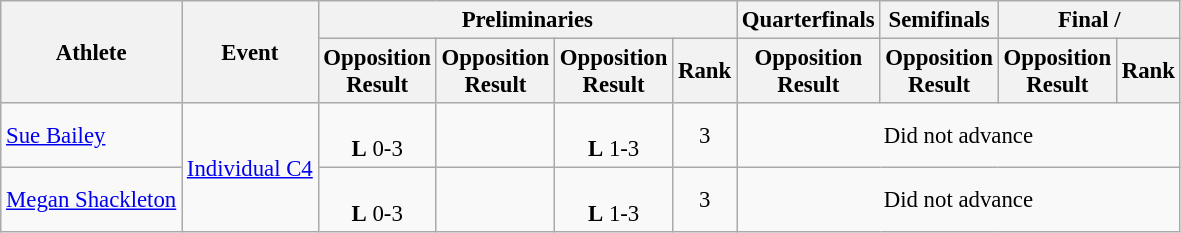<table class=wikitable style="font-size:95%">
<tr>
<th rowspan="2">Athlete</th>
<th rowspan="2">Event</th>
<th colspan="4">Preliminaries</th>
<th>Quarterfinals</th>
<th>Semifinals</th>
<th colspan="2">Final / </th>
</tr>
<tr>
<th>Opposition<br>Result</th>
<th>Opposition<br>Result</th>
<th>Opposition<br>Result</th>
<th>Rank</th>
<th>Opposition<br>Result</th>
<th>Opposition<br>Result</th>
<th>Opposition<br>Result</th>
<th>Rank</th>
</tr>
<tr align=center>
<td align=left><a href='#'>Sue Bailey</a></td>
<td align=left rowspan=2><a href='#'>Individual C4</a></td>
<td><br> <strong>L</strong> 0-3</td>
<td></td>
<td><br> <strong>L</strong> 1-3</td>
<td>3</td>
<td colspan=4>Did not advance</td>
</tr>
<tr align=center>
<td align=left><a href='#'>Megan Shackleton</a></td>
<td><br> <strong>L</strong> 0-3</td>
<td></td>
<td><br> <strong>L</strong> 1-3</td>
<td>3</td>
<td colspan=4>Did not advance</td>
</tr>
</table>
